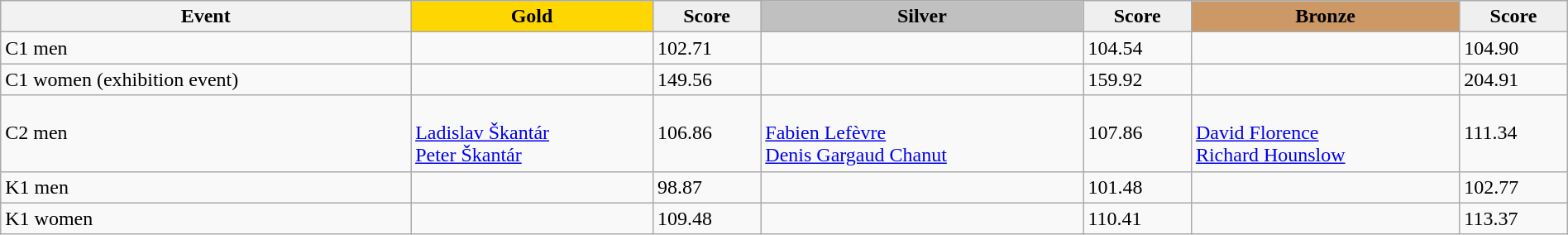<table class="wikitable" width=100%>
<tr>
<th>Event</th>
<td align=center bgcolor="gold"><strong>Gold</strong></td>
<td align=center bgcolor="EFEFEF"><strong>Score</strong></td>
<td align=center bgcolor="silver"><strong>Silver</strong></td>
<td align=center bgcolor="EFEFEF"><strong>Score</strong></td>
<td align=center bgcolor="CC9966"><strong>Bronze</strong></td>
<td align=center bgcolor="EFEFEF"><strong>Score</strong></td>
</tr>
<tr>
<td>C1 men</td>
<td></td>
<td>102.71</td>
<td></td>
<td>104.54</td>
<td></td>
<td>104.90</td>
</tr>
<tr>
<td>C1 women (exhibition event)</td>
<td></td>
<td>149.56</td>
<td></td>
<td>159.92</td>
<td></td>
<td>204.91</td>
</tr>
<tr>
<td>C2 men</td>
<td><br><a href='#'>Ladislav Škantár</a><br><a href='#'>Peter Škantár</a></td>
<td>106.86</td>
<td><br><a href='#'>Fabien Lefèvre</a><br><a href='#'>Denis Gargaud Chanut</a></td>
<td>107.86</td>
<td><br><a href='#'>David Florence</a><br><a href='#'>Richard Hounslow</a></td>
<td>111.34</td>
</tr>
<tr>
<td>K1 men</td>
<td></td>
<td>98.87</td>
<td></td>
<td>101.48</td>
<td></td>
<td>102.77</td>
</tr>
<tr>
<td>K1 women</td>
<td></td>
<td>109.48</td>
<td></td>
<td>110.41</td>
<td></td>
<td>113.37</td>
</tr>
</table>
